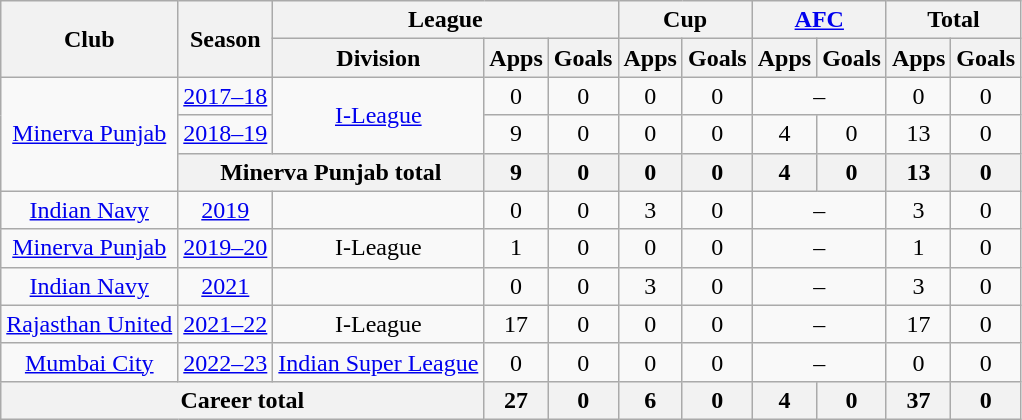<table class="wikitable" style="text-align: center">
<tr>
<th rowspan="2">Club</th>
<th rowspan="2">Season</th>
<th colspan="3">League</th>
<th colspan="2">Cup</th>
<th colspan="2"><a href='#'>AFC</a></th>
<th colspan="2">Total</th>
</tr>
<tr>
<th>Division</th>
<th>Apps</th>
<th>Goals</th>
<th>Apps</th>
<th>Goals</th>
<th>Apps</th>
<th>Goals</th>
<th>Apps</th>
<th>Goals</th>
</tr>
<tr>
<td rowspan="3"><a href='#'>Minerva Punjab</a></td>
<td><a href='#'>2017–18</a></td>
<td rowspan="2"><a href='#'>I-League</a></td>
<td>0</td>
<td>0</td>
<td>0</td>
<td>0</td>
<td colspan="2">–</td>
<td>0</td>
<td>0</td>
</tr>
<tr>
<td><a href='#'>2018–19</a></td>
<td>9</td>
<td>0</td>
<td>0</td>
<td>0</td>
<td>4</td>
<td>0</td>
<td>13</td>
<td>0</td>
</tr>
<tr>
<th colspan="2">Minerva Punjab total</th>
<th>9</th>
<th>0</th>
<th>0</th>
<th>0</th>
<th>4</th>
<th>0</th>
<th>13</th>
<th>0</th>
</tr>
<tr>
<td rowspan="1"><a href='#'>Indian Navy</a></td>
<td><a href='#'>2019</a></td>
<td></td>
<td>0</td>
<td>0</td>
<td>3</td>
<td>0</td>
<td colspan="2">–</td>
<td>3</td>
<td>0</td>
</tr>
<tr>
<td rowspan="1"><a href='#'>Minerva Punjab</a></td>
<td><a href='#'>2019–20</a></td>
<td rowspan="1">I-League</td>
<td>1</td>
<td>0</td>
<td>0</td>
<td>0</td>
<td colspan="2">–</td>
<td>1</td>
<td>0</td>
</tr>
<tr>
<td rowspan="1"><a href='#'>Indian Navy</a></td>
<td><a href='#'>2021</a></td>
<td></td>
<td>0</td>
<td>0</td>
<td>3</td>
<td>0</td>
<td colspan="2">–</td>
<td>3</td>
<td>0</td>
</tr>
<tr>
<td rowspan="1"><a href='#'>Rajasthan United</a></td>
<td><a href='#'>2021–22</a></td>
<td rowspan="1">I-League</td>
<td>17</td>
<td>0</td>
<td>0</td>
<td>0</td>
<td colspan="2">–</td>
<td>17</td>
<td>0</td>
</tr>
<tr>
<td rowspan="1"><a href='#'>Mumbai City</a></td>
<td><a href='#'>2022–23</a></td>
<td rowspan="1"><a href='#'>Indian Super League</a></td>
<td>0</td>
<td>0</td>
<td>0</td>
<td>0</td>
<td colspan="2">–</td>
<td>0</td>
<td>0</td>
</tr>
<tr>
<th colspan="3">Career total</th>
<th>27</th>
<th>0</th>
<th>6</th>
<th>0</th>
<th>4</th>
<th>0</th>
<th>37</th>
<th>0</th>
</tr>
</table>
